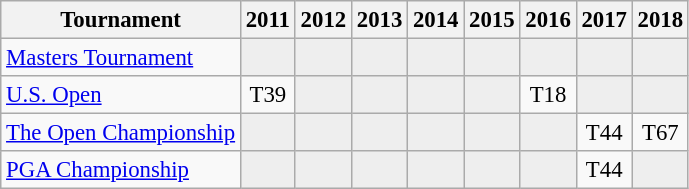<table class="wikitable" style="font-size:95%;text-align:center;">
<tr>
<th>Tournament</th>
<th>2011</th>
<th>2012</th>
<th>2013</th>
<th>2014</th>
<th>2015</th>
<th>2016</th>
<th>2017</th>
<th>2018</th>
</tr>
<tr>
<td align=left><a href='#'>Masters Tournament</a></td>
<td style="background:#eeeeee;"></td>
<td style="background:#eeeeee;"></td>
<td style="background:#eeeeee;"></td>
<td style="background:#eeeeee;"></td>
<td style="background:#eeeeee;"></td>
<td style="background:#eeeeee;"></td>
<td style="background:#eeeeee;"></td>
<td style="background:#eeeeee;"></td>
</tr>
<tr>
<td align=left><a href='#'>U.S. Open</a></td>
<td>T39</td>
<td style="background:#eeeeee;"></td>
<td style="background:#eeeeee;"></td>
<td style="background:#eeeeee;"></td>
<td style="background:#eeeeee;"></td>
<td>T18</td>
<td style="background:#eeeeee;"></td>
<td style="background:#eeeeee;"></td>
</tr>
<tr>
<td align=left><a href='#'>The Open Championship</a></td>
<td style="background:#eeeeee;"></td>
<td style="background:#eeeeee;"></td>
<td style="background:#eeeeee;"></td>
<td style="background:#eeeeee;"></td>
<td style="background:#eeeeee;"></td>
<td style="background:#eeeeee;"></td>
<td>T44</td>
<td>T67</td>
</tr>
<tr>
<td align=left><a href='#'>PGA Championship</a></td>
<td style="background:#eeeeee;"></td>
<td style="background:#eeeeee;"></td>
<td style="background:#eeeeee;"></td>
<td style="background:#eeeeee;"></td>
<td style="background:#eeeeee;"></td>
<td style="background:#eeeeee;"></td>
<td>T44</td>
<td style="background:#eeeeee;"></td>
</tr>
</table>
